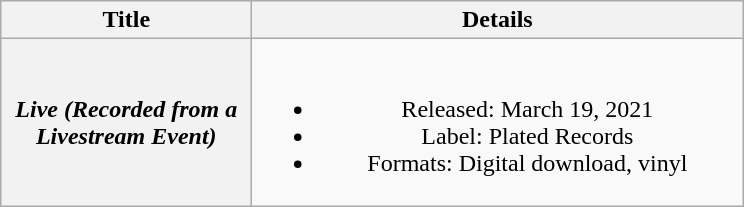<table class="wikitable plainrowheaders" style="text-align:center">
<tr>
<th scope="col" style="width:10em">Title</th>
<th scope="col" style="width:20em">Details</th>
</tr>
<tr>
<th scope="row"><em>Live (Recorded from a Livestream Event)</em></th>
<td><br><ul><li>Released: March 19, 2021</li><li>Label: Plated Records</li><li>Formats: Digital download, vinyl</li></ul></td>
</tr>
</table>
